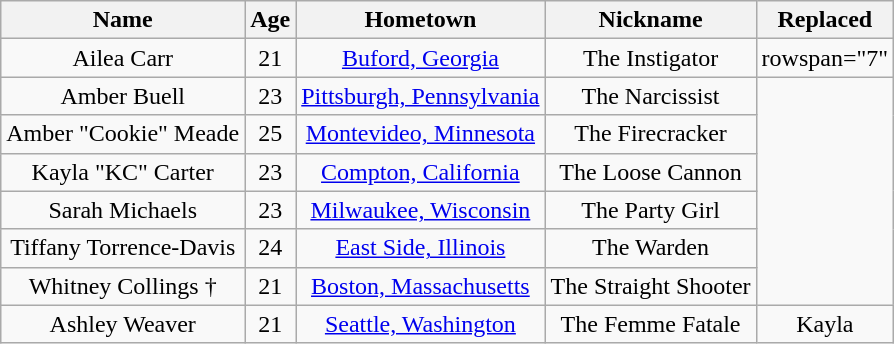<table class="wikitable sortable plainrowheaders" style="text-align:center;">
<tr>
<th scope="col">Name</th>
<th scope="col">Age</th>
<th scope="col">Hometown</th>
<th scope="col">Nickname</th>
<th scope="col">Replaced</th>
</tr>
<tr>
<td scope="row">Ailea Carr</td>
<td>21</td>
<td><a href='#'>Buford, Georgia</a></td>
<td>The Instigator</td>
<td>rowspan="7" </td>
</tr>
<tr>
<td scope="row">Amber Buell</td>
<td>23</td>
<td><a href='#'>Pittsburgh, Pennsylvania</a></td>
<td>The Narcissist</td>
</tr>
<tr>
<td scope="row">Amber "Cookie" Meade</td>
<td>25</td>
<td><a href='#'>Montevideo, Minnesota</a></td>
<td>The Firecracker</td>
</tr>
<tr>
<td scope="row">Kayla "KC" Carter</td>
<td>23</td>
<td><a href='#'>Compton, California</a></td>
<td>The Loose Cannon</td>
</tr>
<tr>
<td scope="row">Sarah Michaels</td>
<td>23</td>
<td><a href='#'>Milwaukee, Wisconsin</a></td>
<td>The Party Girl</td>
</tr>
<tr>
<td scope="row">Tiffany Torrence-Davis</td>
<td>24</td>
<td><a href='#'>East Side, Illinois</a></td>
<td>The Warden</td>
</tr>
<tr>
<td scope="row">Whitney Collings †</td>
<td>21</td>
<td><a href='#'>Boston, Massachusetts</a></td>
<td>The Straight Shooter</td>
</tr>
<tr>
<td scope="row">Ashley Weaver</td>
<td>21</td>
<td><a href='#'>Seattle, Washington</a></td>
<td>The Femme Fatale</td>
<td>Kayla</td>
</tr>
</table>
